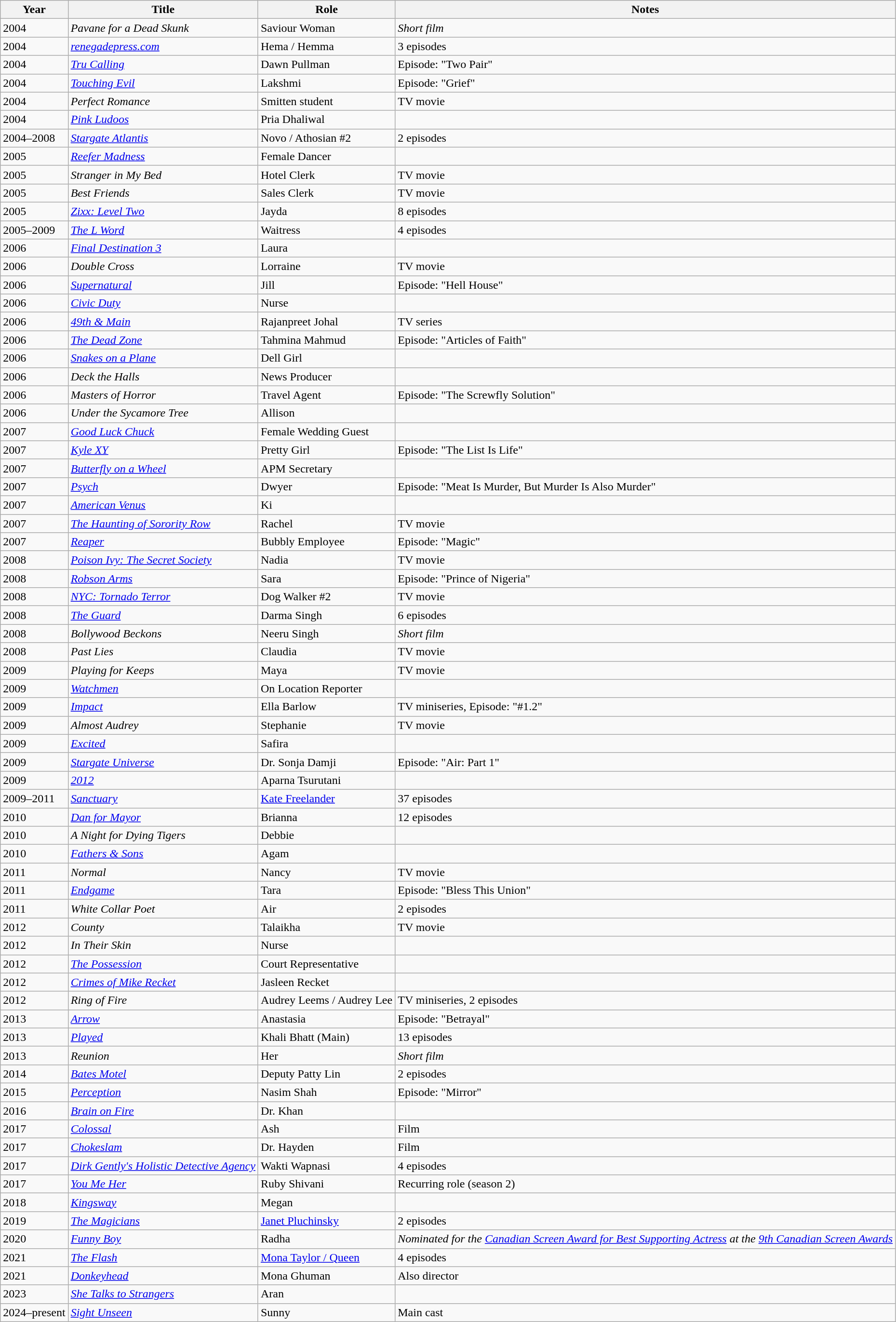<table class="wikitable sortable">
<tr>
<th>Year</th>
<th>Title</th>
<th>Role</th>
<th class="unsortable">Notes</th>
</tr>
<tr>
<td>2004</td>
<td><em>Pavane for a Dead Skunk</em></td>
<td>Saviour Woman</td>
<td><em>Short film</em></td>
</tr>
<tr>
<td>2004</td>
<td><em><a href='#'>renegadepress.com</a></em></td>
<td>Hema / Hemma</td>
<td>3 episodes</td>
</tr>
<tr>
<td>2004</td>
<td><em><a href='#'>Tru Calling</a></em></td>
<td>Dawn Pullman</td>
<td>Episode: "Two Pair"</td>
</tr>
<tr>
<td>2004</td>
<td><em><a href='#'>Touching Evil</a></em></td>
<td>Lakshmi</td>
<td>Episode: "Grief"</td>
</tr>
<tr>
<td>2004</td>
<td><em>Perfect Romance</em></td>
<td>Smitten student</td>
<td>TV movie</td>
</tr>
<tr>
<td>2004</td>
<td><em><a href='#'>Pink Ludoos</a></em></td>
<td>Pria Dhaliwal</td>
<td></td>
</tr>
<tr>
<td>2004–2008</td>
<td><em><a href='#'>Stargate Atlantis</a></em></td>
<td>Novo / Athosian #2</td>
<td>2 episodes</td>
</tr>
<tr>
<td>2005</td>
<td><em><a href='#'>Reefer Madness</a></em></td>
<td>Female Dancer</td>
<td></td>
</tr>
<tr>
<td>2005</td>
<td><em>Stranger in My Bed</em></td>
<td>Hotel Clerk</td>
<td>TV movie</td>
</tr>
<tr>
<td>2005</td>
<td><em>Best Friends</em></td>
<td>Sales Clerk</td>
<td>TV movie</td>
</tr>
<tr>
<td>2005</td>
<td><em><a href='#'>Zixx: Level Two</a></em></td>
<td>Jayda</td>
<td>8 episodes</td>
</tr>
<tr>
<td>2005–2009</td>
<td data-sort-value="L Word, The"><em><a href='#'>The L Word</a></em></td>
<td>Waitress</td>
<td>4 episodes</td>
</tr>
<tr>
<td>2006</td>
<td><em><a href='#'>Final Destination 3</a></em></td>
<td>Laura</td>
<td></td>
</tr>
<tr>
<td>2006</td>
<td><em>Double Cross</em></td>
<td>Lorraine</td>
<td>TV movie</td>
</tr>
<tr>
<td>2006</td>
<td><em><a href='#'>Supernatural</a></em></td>
<td>Jill</td>
<td>Episode: "Hell House"</td>
</tr>
<tr>
<td>2006</td>
<td><em><a href='#'>Civic Duty</a></em></td>
<td>Nurse</td>
<td></td>
</tr>
<tr>
<td>2006</td>
<td><em><a href='#'>49th & Main</a></em></td>
<td>Rajanpreet Johal</td>
<td>TV series</td>
</tr>
<tr>
<td>2006</td>
<td data-sort-value="Dead Zone, The"><em><a href='#'>The Dead Zone</a></em></td>
<td>Tahmina Mahmud</td>
<td>Episode: "Articles of Faith"</td>
</tr>
<tr>
<td>2006</td>
<td><em><a href='#'>Snakes on a Plane</a></em></td>
<td>Dell Girl</td>
<td></td>
</tr>
<tr>
<td>2006</td>
<td><em>Deck the Halls</em></td>
<td>News Producer</td>
<td></td>
</tr>
<tr>
<td>2006</td>
<td><em>Masters of Horror</em></td>
<td>Travel Agent</td>
<td>Episode: "The Screwfly Solution"</td>
</tr>
<tr>
<td>2006</td>
<td><em>Under the Sycamore Tree</em></td>
<td>Allison</td>
<td></td>
</tr>
<tr>
<td>2007</td>
<td><em><a href='#'>Good Luck Chuck</a></em></td>
<td>Female Wedding Guest</td>
<td></td>
</tr>
<tr>
<td>2007</td>
<td><em><a href='#'>Kyle XY</a></em></td>
<td>Pretty Girl</td>
<td>Episode: "The List Is Life"</td>
</tr>
<tr>
<td>2007</td>
<td><em><a href='#'>Butterfly on a Wheel</a></em></td>
<td>APM Secretary</td>
<td></td>
</tr>
<tr>
<td>2007</td>
<td><em><a href='#'>Psych</a></em></td>
<td>Dwyer</td>
<td>Episode: "Meat Is Murder, But Murder Is Also Murder"</td>
</tr>
<tr>
<td>2007</td>
<td><em><a href='#'>American Venus</a></em></td>
<td>Ki</td>
<td></td>
</tr>
<tr>
<td>2007</td>
<td data-sort-value="Haunting of Sorority Row, The"><em><a href='#'>The Haunting of Sorority Row</a></em></td>
<td>Rachel</td>
<td>TV movie</td>
</tr>
<tr>
<td>2007</td>
<td><em><a href='#'>Reaper</a></em></td>
<td>Bubbly Employee</td>
<td>Episode: "Magic"</td>
</tr>
<tr>
<td>2008</td>
<td><em><a href='#'>Poison Ivy: The Secret Society</a></em></td>
<td>Nadia</td>
<td>TV movie</td>
</tr>
<tr>
<td>2008</td>
<td><em><a href='#'>Robson Arms</a></em></td>
<td>Sara</td>
<td>Episode: "Prince of Nigeria"</td>
</tr>
<tr>
<td>2008</td>
<td><em><a href='#'>NYC: Tornado Terror</a></em></td>
<td>Dog Walker #2</td>
<td>TV movie</td>
</tr>
<tr>
<td>2008</td>
<td data-sort-value="Guard, The"><em><a href='#'>The Guard</a></em></td>
<td>Darma Singh</td>
<td>6 episodes</td>
</tr>
<tr>
<td>2008</td>
<td><em>Bollywood Beckons</em></td>
<td>Neeru Singh</td>
<td><em>Short film</em></td>
</tr>
<tr>
<td>2008</td>
<td><em>Past Lies</em></td>
<td>Claudia</td>
<td>TV movie</td>
</tr>
<tr>
<td>2009</td>
<td><em>Playing for Keeps</em></td>
<td>Maya</td>
<td>TV movie</td>
</tr>
<tr>
<td>2009</td>
<td><em><a href='#'>Watchmen</a></em></td>
<td>On Location Reporter</td>
<td></td>
</tr>
<tr>
<td>2009</td>
<td><em><a href='#'>Impact</a></em></td>
<td>Ella Barlow</td>
<td>TV miniseries, Episode: "#1.2"</td>
</tr>
<tr>
<td>2009</td>
<td><em>Almost Audrey</em></td>
<td>Stephanie</td>
<td>TV movie</td>
</tr>
<tr>
<td>2009</td>
<td><em><a href='#'>Excited</a></em></td>
<td>Safira</td>
<td></td>
</tr>
<tr>
<td>2009</td>
<td><em><a href='#'>Stargate Universe</a></em></td>
<td>Dr. Sonja Damji</td>
<td>Episode: "Air: Part 1"</td>
</tr>
<tr>
<td>2009</td>
<td><em><a href='#'>2012</a></em></td>
<td>Aparna Tsurutani</td>
<td></td>
</tr>
<tr>
<td>2009–2011</td>
<td><em><a href='#'>Sanctuary</a></em></td>
<td><a href='#'>Kate Freelander</a></td>
<td>37 episodes</td>
</tr>
<tr>
<td>2010</td>
<td><em><a href='#'>Dan for Mayor</a></em></td>
<td>Brianna</td>
<td>12 episodes</td>
</tr>
<tr>
<td>2010</td>
<td data-sort-value="Night for Dying Tigers, A"><em>A Night for Dying Tigers</em></td>
<td>Debbie</td>
<td></td>
</tr>
<tr>
<td>2010</td>
<td><em><a href='#'>Fathers & Sons</a></em></td>
<td>Agam</td>
<td></td>
</tr>
<tr>
<td>2011</td>
<td><em>Normal</em></td>
<td>Nancy</td>
<td>TV movie</td>
</tr>
<tr>
<td>2011</td>
<td><em><a href='#'>Endgame</a></em></td>
<td>Tara</td>
<td>Episode: "Bless This Union"</td>
</tr>
<tr>
<td>2011</td>
<td><em>White Collar Poet</em></td>
<td>Air</td>
<td>2 episodes</td>
</tr>
<tr>
<td>2012</td>
<td><em>County</em></td>
<td>Talaikha</td>
<td>TV movie</td>
</tr>
<tr>
<td>2012</td>
<td><em>In Their Skin</em></td>
<td>Nurse</td>
<td></td>
</tr>
<tr>
<td>2012</td>
<td data-sort-value="Possession, The"><em><a href='#'>The Possession</a></em></td>
<td>Court Representative</td>
<td></td>
</tr>
<tr>
<td>2012</td>
<td><em><a href='#'>Crimes of Mike Recket</a></em></td>
<td>Jasleen Recket</td>
<td></td>
</tr>
<tr>
<td>2012</td>
<td><em>Ring of Fire</em></td>
<td>Audrey Leems / Audrey Lee</td>
<td>TV miniseries, 2 episodes</td>
</tr>
<tr>
<td>2013</td>
<td><em><a href='#'>Arrow</a></em></td>
<td>Anastasia</td>
<td>Episode: "Betrayal"</td>
</tr>
<tr>
<td>2013</td>
<td><em><a href='#'>Played</a></em></td>
<td>Khali Bhatt (Main)</td>
<td>13 episodes</td>
</tr>
<tr>
<td>2013</td>
<td><em>Reunion</em></td>
<td>Her</td>
<td><em>Short film</em></td>
</tr>
<tr>
<td>2014</td>
<td><em><a href='#'>Bates Motel</a></em></td>
<td>Deputy Patty Lin</td>
<td>2 episodes</td>
</tr>
<tr>
<td>2015</td>
<td><em><a href='#'>Perception</a></em></td>
<td>Nasim Shah</td>
<td>Episode: "Mirror"</td>
</tr>
<tr>
<td>2016</td>
<td><a href='#'><em>Brain on Fire</em></a></td>
<td>Dr. Khan</td>
<td></td>
</tr>
<tr>
<td>2017</td>
<td><em><a href='#'>Colossal</a></em></td>
<td>Ash</td>
<td>Film</td>
</tr>
<tr>
<td>2017</td>
<td><em><a href='#'>Chokeslam</a></em></td>
<td>Dr. Hayden</td>
<td>Film</td>
</tr>
<tr>
<td>2017</td>
<td><em><a href='#'>Dirk Gently's Holistic Detective Agency</a></em></td>
<td>Wakti Wapnasi</td>
<td>4 episodes</td>
</tr>
<tr>
<td>2017</td>
<td><em><a href='#'>You Me Her</a></em></td>
<td>Ruby Shivani</td>
<td>Recurring role (season 2)</td>
</tr>
<tr>
<td>2018</td>
<td><em><a href='#'>Kingsway</a></em></td>
<td>Megan</td>
<td></td>
</tr>
<tr>
<td>2019</td>
<td data-sort-value="Magicians, The"><em><a href='#'>The Magicians</a></em></td>
<td><a href='#'>Janet Pluchinsky</a></td>
<td>2 episodes</td>
</tr>
<tr>
<td>2020</td>
<td><em><a href='#'>Funny Boy</a></em></td>
<td>Radha</td>
<td><em>Nominated for the <a href='#'>Canadian Screen Award for Best Supporting Actress</a> at the <a href='#'>9th Canadian Screen Awards</a></em></td>
</tr>
<tr>
<td>2021</td>
<td data-sort-value="Flash, The"><em><a href='#'>The Flash</a></em></td>
<td><a href='#'>Mona Taylor / Queen</a></td>
<td>4 episodes</td>
</tr>
<tr>
<td>2021</td>
<td><em><a href='#'>Donkeyhead</a></em></td>
<td>Mona Ghuman</td>
<td>Also director</td>
</tr>
<tr>
<td>2023</td>
<td><em><a href='#'>She Talks to Strangers</a></em></td>
<td>Aran</td>
<td></td>
</tr>
<tr>
<td>2024–present</td>
<td><em><a href='#'>Sight Unseen</a></em></td>
<td>Sunny</td>
<td>Main cast</td>
</tr>
</table>
